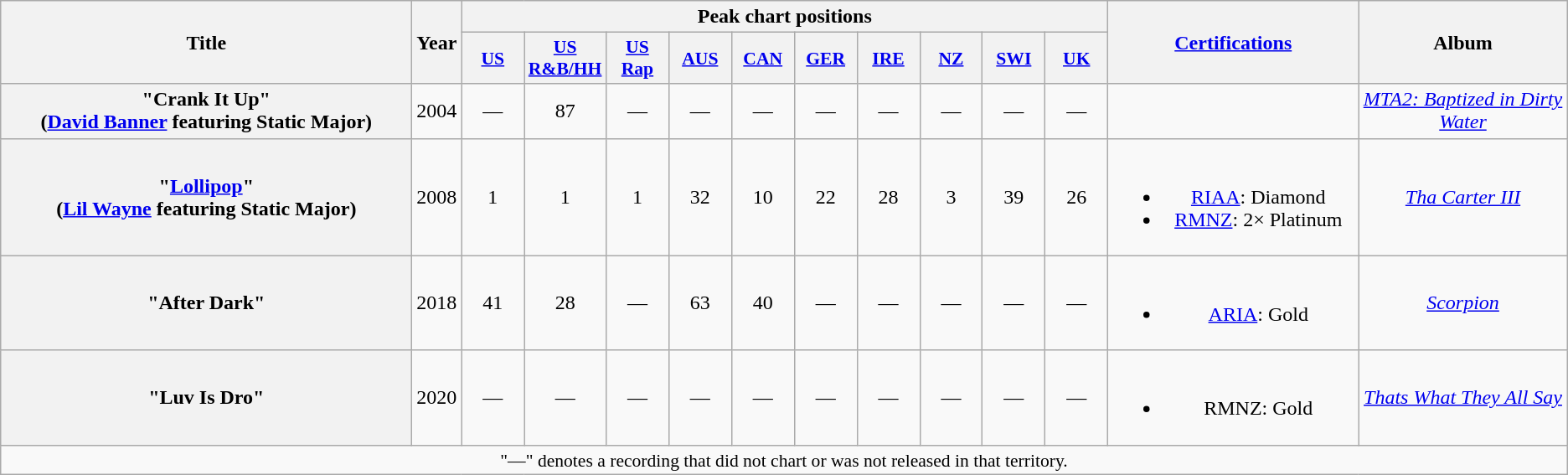<table class="wikitable plainrowheaders" style="text-align:center;">
<tr>
<th scope="col" rowspan="2" style="width:20em;">Title</th>
<th scope="col" rowspan="2">Year</th>
<th scope="col" colspan="10">Peak chart positions</th>
<th scope="col" rowspan="2" style="width:12em;"><a href='#'>Certifications</a></th>
<th scope="col" rowspan="2">Album</th>
</tr>
<tr>
<th style="width:3em;font-size:90%;"><a href='#'>US</a><br></th>
<th style="width:3em;font-size:90%;"><a href='#'>US<br>R&B/HH</a><br></th>
<th style="width:3em;font-size:90%;"><a href='#'>US<br>Rap</a><br></th>
<th style="width:3em;font-size:90%;"><a href='#'>AUS</a><br></th>
<th style="width:3em;font-size:90%;"><a href='#'>CAN</a><br></th>
<th style="width:3em;font-size:90%;"><a href='#'>GER</a><br></th>
<th style="width:3em;font-size:90%;"><a href='#'>IRE</a><br></th>
<th style="width:3em;font-size:90%;"><a href='#'>NZ</a><br></th>
<th style="width:3em;font-size:90%;"><a href='#'>SWI</a><br></th>
<th style="width:3em;font-size:90%;"><a href='#'>UK</a><br></th>
</tr>
<tr>
<th scope="row">"Crank It Up"<br><span>(<a href='#'>David Banner</a> featuring Static Major)</span></th>
<td>2004</td>
<td>—</td>
<td>87</td>
<td>—</td>
<td>—</td>
<td>—</td>
<td>—</td>
<td>—</td>
<td>—</td>
<td>—</td>
<td>—</td>
<td></td>
<td><em><a href='#'>MTA2: Baptized in Dirty Water</a></em></td>
</tr>
<tr>
<th scope="row">"<a href='#'>Lollipop</a>"<br><span>(<a href='#'>Lil Wayne</a> featuring Static Major)</span></th>
<td>2008</td>
<td>1</td>
<td>1</td>
<td>1</td>
<td>32</td>
<td>10</td>
<td>22</td>
<td>28</td>
<td>3</td>
<td>39</td>
<td>26</td>
<td><br><ul><li><a href='#'>RIAA</a>: Diamond</li><li><a href='#'>RMNZ</a>: 2× Platinum</li></ul></td>
<td><em><a href='#'>Tha Carter III</a></em></td>
</tr>
<tr>
<th scope="row">"After Dark"<br></th>
<td>2018</td>
<td>41</td>
<td>28</td>
<td>—</td>
<td>63</td>
<td>40</td>
<td>—</td>
<td>—</td>
<td>—</td>
<td>—</td>
<td>—</td>
<td><br><ul><li><a href='#'>ARIA</a>: Gold</li></ul></td>
<td><em><a href='#'>Scorpion</a></em></td>
</tr>
<tr>
<th scope="row">"Luv Is Dro"<br></th>
<td>2020</td>
<td>—</td>
<td>—</td>
<td>—</td>
<td>—</td>
<td>—</td>
<td>—</td>
<td>—</td>
<td>—</td>
<td>—</td>
<td>—</td>
<td><br><ul><li>RMNZ: Gold</li></ul></td>
<td><em><a href='#'>Thats What They All Say</a></em></td>
</tr>
<tr>
<td colspan="14" style="font-size:90%">"—" denotes a recording that did not chart or was not released in that territory.</td>
</tr>
</table>
